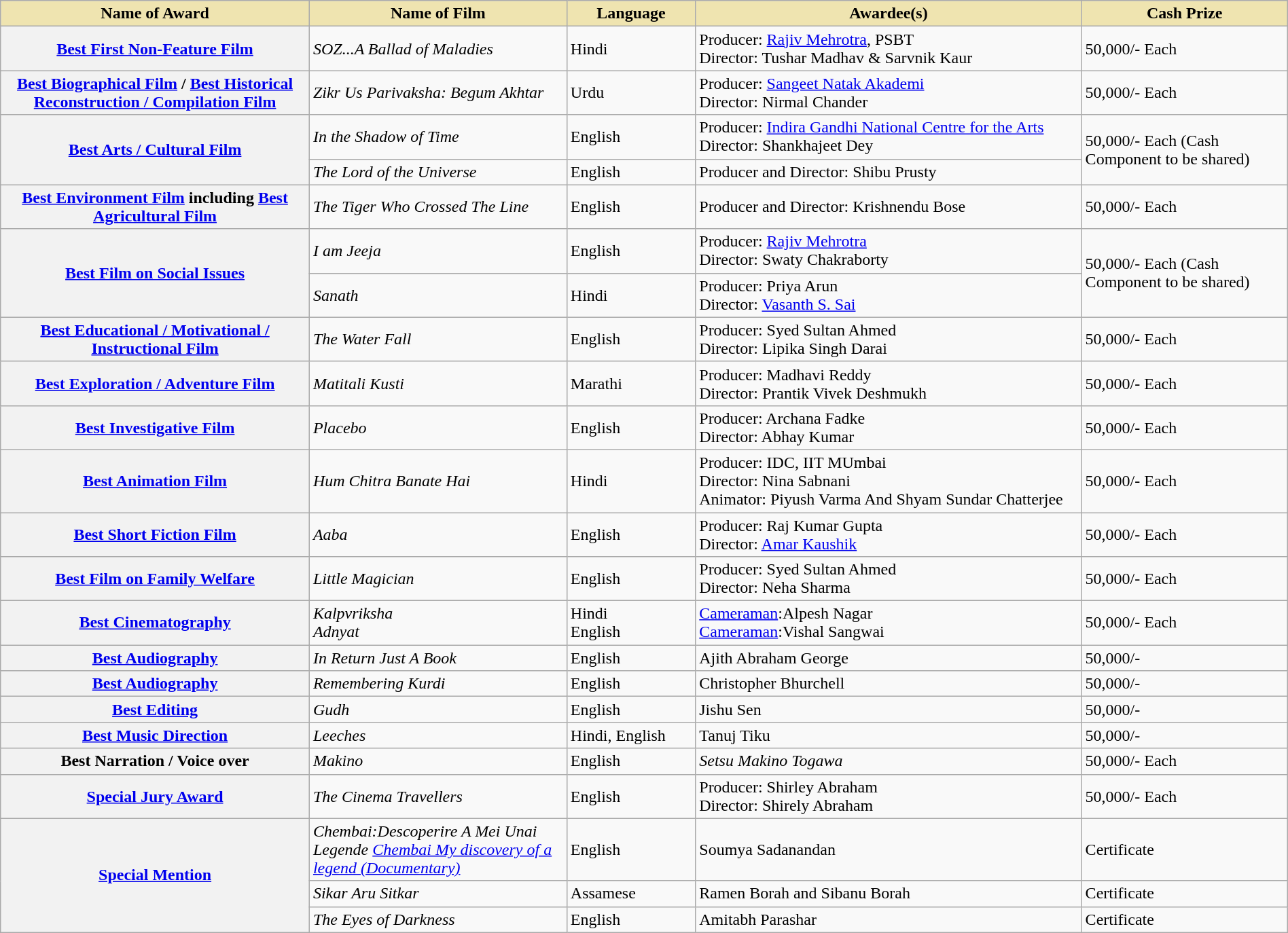<table class="wikitable plainrowheaders" style="width:100%;">
<tr>
<th style="background-color:#EFE4B0;width:24%;">Name of Award</th>
<th style="background-color:#EFE4B0;width:20%;">Name of Film</th>
<th style="background-color:#EFE4B0;width:10%;">Language</th>
<th style="background-color:#EFE4B0;width:30%;">Awardee(s)</th>
<th style="background-color:#EFE4B0;width:16%;">Cash Prize</th>
</tr>
<tr>
<th scope="row"><a href='#'>Best First Non-Feature Film</a></th>
<td><em>SOZ...A Ballad of Maladies</em></td>
<td>Hindi</td>
<td>Producer: <a href='#'>Rajiv Mehrotra</a>, PSBT <br>Director: Tushar Madhav & Sarvnik Kaur</td>
<td> 50,000/- Each</td>
</tr>
<tr>
<th scope="row"><a href='#'>Best Biographical Film</a> / <a href='#'>Best Historical Reconstruction / Compilation Film</a></th>
<td><em>Zikr Us Parivaksha: Begum Akhtar</em></td>
<td>Urdu</td>
<td>Producer: <a href='#'>Sangeet Natak Akademi</a><br>Director: Nirmal Chander</td>
<td> 50,000/- Each</td>
</tr>
<tr>
<th scope="row" rowspan="2"><a href='#'>Best Arts / Cultural Film</a></th>
<td><em>In the Shadow of Time</em></td>
<td>English</td>
<td>Producer: <a href='#'>Indira Gandhi National Centre for the Arts</a><br>Director: Shankhajeet Dey</td>
<td rowspan="2"> 50,000/- Each (Cash Component to be shared)</td>
</tr>
<tr>
<td><em>The Lord of the Universe</em></td>
<td>English</td>
<td>Producer and Director: Shibu Prusty</td>
</tr>
<tr>
<th scope="row"><a href='#'>Best Environment Film</a> including <a href='#'>Best Agricultural Film</a></th>
<td><em>The Tiger Who Crossed The Line</em></td>
<td>English</td>
<td>Producer and Director: Krishnendu Bose</td>
<td> 50,000/- Each</td>
</tr>
<tr>
<th scope="row" rowspan="2"><a href='#'>Best Film on Social Issues</a></th>
<td><em>I am Jeeja</em></td>
<td>English</td>
<td>Producer: <a href='#'>Rajiv Mehrotra</a><br>Director: Swaty Chakraborty</td>
<td rowspan="2"> 50,000/- Each (Cash Component to be shared)</td>
</tr>
<tr>
<td><em>Sanath</em></td>
<td>Hindi</td>
<td>Producer: Priya Arun<br>Director: <a href='#'>Vasanth S. Sai</a></td>
</tr>
<tr>
<th scope="row"><a href='#'>Best Educational / Motivational / Instructional Film</a></th>
<td><em>The Water Fall</em></td>
<td>English</td>
<td>Producer: Syed Sultan Ahmed<br>Director: Lipika Singh Darai</td>
<td> 50,000/- Each</td>
</tr>
<tr>
<th scope="row"><a href='#'>Best Exploration / Adventure Film</a></th>
<td><em>Matitali Kusti</em></td>
<td>Marathi</td>
<td>Producer: Madhavi Reddy<br>Director: Prantik Vivek Deshmukh</td>
<td> 50,000/- Each</td>
</tr>
<tr>
<th scope="row"><a href='#'>Best Investigative Film</a></th>
<td><em>Placebo</em></td>
<td>English</td>
<td>Producer: Archana Fadke <br>Director: Abhay Kumar</td>
<td> 50,000/- Each</td>
</tr>
<tr>
<th scope="row"><a href='#'>Best Animation Film</a></th>
<td><em>Hum Chitra Banate Hai</em></td>
<td>Hindi</td>
<td>Producer: IDC, IIT MUmbai <br>Director: Nina Sabnani<br>Animator: Piyush Varma And Shyam Sundar Chatterjee</td>
<td> 50,000/- Each</td>
</tr>
<tr>
<th scope="row"><a href='#'>Best Short Fiction Film</a></th>
<td><em>Aaba</em></td>
<td>English</td>
<td>Producer: Raj Kumar Gupta <br>Director: <a href='#'>Amar Kaushik</a></td>
<td> 50,000/- Each</td>
</tr>
<tr>
<th scope="row"><a href='#'>Best Film on Family Welfare</a></th>
<td><em>Little Magician</em></td>
<td>English</td>
<td>Producer: Syed Sultan Ahmed <br>Director: Neha Sharma</td>
<td> 50,000/- Each</td>
</tr>
<tr>
<th scope="row"><a href='#'>Best Cinematography</a></th>
<td><em>Kalpvriksha</em> <br> <em>Adnyat</em></td>
<td>Hindi<br>English</td>
<td><a href='#'>Cameraman</a>:Alpesh Nagar <br><a href='#'>Cameraman</a>:Vishal Sangwai <br></td>
<td> 50,000/- Each</td>
</tr>
<tr>
<th scope="row"><a href='#'>Best Audiography</a></th>
<td><em>In Return Just A Book</em></td>
<td>English</td>
<td>Ajith Abraham George</td>
<td> 50,000/-</td>
</tr>
<tr>
<th scope="row"><a href='#'>Best Audiography</a><br></th>
<td><em>Remembering Kurdi</em></td>
<td>English</td>
<td>Christopher Bhurchell</td>
<td> 50,000/-</td>
</tr>
<tr>
<th scope="row"><a href='#'>Best Editing</a></th>
<td><em>Gudh</em></td>
<td>English</td>
<td>Jishu Sen</td>
<td> 50,000/-</td>
</tr>
<tr>
<th scope="row"><a href='#'>Best Music Direction</a></th>
<td><em>Leeches</em></td>
<td>Hindi, English</td>
<td>Tanuj Tiku</td>
<td> 50,000/-</td>
</tr>
<tr>
<th scope="row">Best Narration / Voice over</th>
<td><em>Makino</em></td>
<td>English</td>
<td><em>Setsu Makino Togawa</em></td>
<td> 50,000/- Each</td>
</tr>
<tr>
<th scope="row"><a href='#'>Special Jury Award</a></th>
<td><em>The Cinema Travellers</em></td>
<td>English</td>
<td>Producer: Shirley Abraham <br> Director: Shirely Abraham</td>
<td> 50,000/- Each</td>
</tr>
<tr>
<th scope="row" rowspan="3"><a href='#'>Special Mention</a></th>
<td><em>Chembai:Descoperire A Mei Unai Legende</em> <em><a href='#'>Chembai My discovery of a legend (Documentary)</a></em></td>
<td>English</td>
<td>Soumya Sadanandan</td>
<td>Certificate</td>
</tr>
<tr>
<td><em>Sikar Aru Sitkar</em></td>
<td>Assamese</td>
<td>Ramen Borah and Sibanu Borah</td>
<td>Certificate</td>
</tr>
<tr>
<td><em>The Eyes of Darkness</em></td>
<td>English</td>
<td>Amitabh Parashar</td>
<td>Certificate</td>
</tr>
</table>
